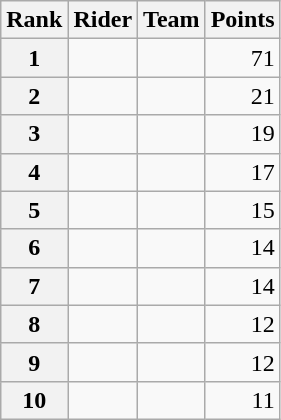<table class="wikitable" margin-bottom:0;">
<tr>
<th scope="col">Rank</th>
<th scope="col">Rider</th>
<th scope="col">Team</th>
<th scope="col">Points</th>
</tr>
<tr>
<th scope="row">1</th>
<td> </td>
<td></td>
<td align="right">71</td>
</tr>
<tr>
<th scope="row">2</th>
<td></td>
<td></td>
<td align="right">21</td>
</tr>
<tr>
<th scope="row">3</th>
<td></td>
<td></td>
<td align="right">19</td>
</tr>
<tr>
<th scope="row">4</th>
<td> </td>
<td></td>
<td align="right">17</td>
</tr>
<tr>
<th scope="row">5</th>
<td> </td>
<td></td>
<td align="right">15</td>
</tr>
<tr>
<th scope="row">6</th>
<td></td>
<td></td>
<td align="right">14</td>
</tr>
<tr>
<th scope="row">7</th>
<td></td>
<td></td>
<td align="right">14</td>
</tr>
<tr>
<th scope="row">8</th>
<td></td>
<td></td>
<td align="right">12</td>
</tr>
<tr>
<th scope="row">9</th>
<td></td>
<td></td>
<td align="right">12</td>
</tr>
<tr>
<th scope="row">10</th>
<td></td>
<td></td>
<td align="right">11</td>
</tr>
</table>
